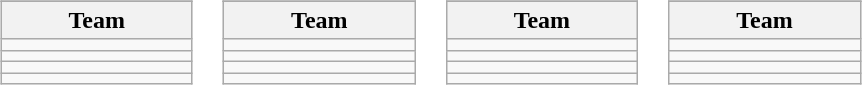<table>
<tr valign=top>
<td><br><table class="wikitable">
<tr>
</tr>
<tr>
<th width=120>Team</th>
</tr>
<tr>
<td align=center></td>
</tr>
<tr>
<td align=center></td>
</tr>
<tr>
<td align=center></td>
</tr>
<tr>
<td align=center></td>
</tr>
</table>
</td>
<td><br><table class="wikitable">
<tr>
</tr>
<tr>
<th width=120>Team</th>
</tr>
<tr>
<td align=center></td>
</tr>
<tr>
<td align=center></td>
</tr>
<tr>
<td align=center></td>
</tr>
<tr>
<td align=center></td>
</tr>
</table>
</td>
<td><br><table class="wikitable">
<tr>
</tr>
<tr>
<th width=120>Team</th>
</tr>
<tr>
<td align=center></td>
</tr>
<tr>
<td align=center></td>
</tr>
<tr>
<td align=center></td>
</tr>
<tr>
<td align=center></td>
</tr>
</table>
</td>
<td><br><table class="wikitable">
<tr>
</tr>
<tr>
<th width=120>Team</th>
</tr>
<tr>
<td align=center></td>
</tr>
<tr>
<td align=center></td>
</tr>
<tr>
<td align=center></td>
</tr>
<tr>
<td align=center></td>
</tr>
</table>
</td>
</tr>
</table>
